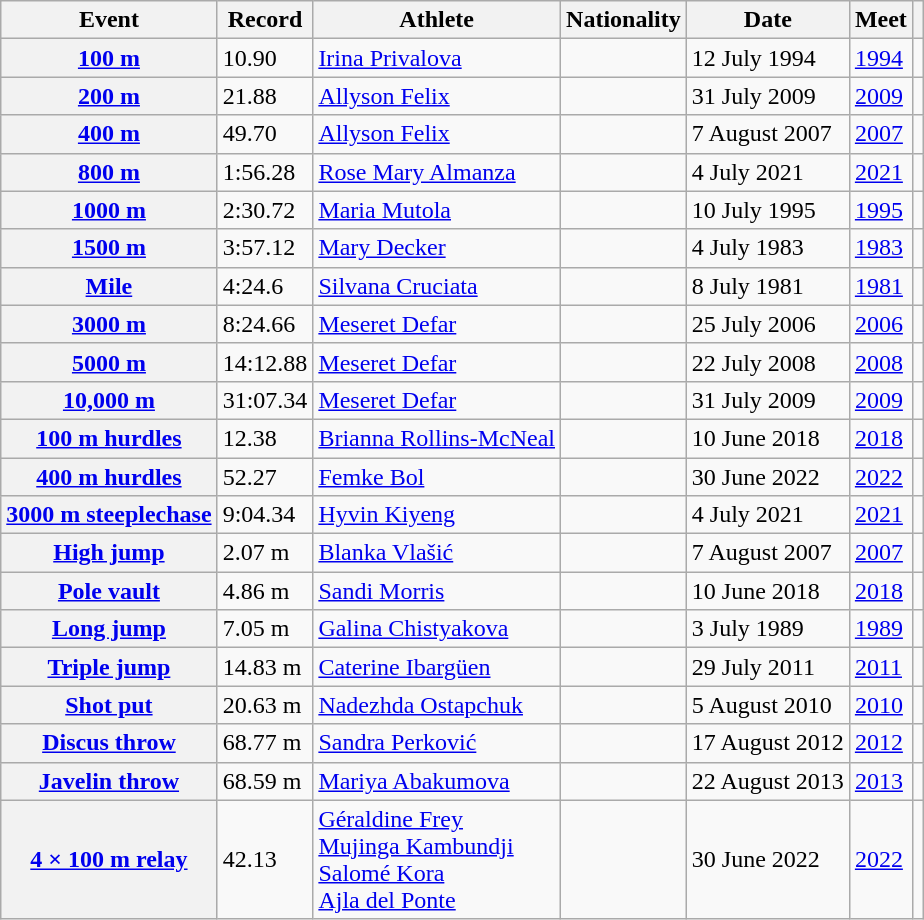<table class="wikitable plainrowheaders sticky-header">
<tr>
<th scope="col">Event</th>
<th scope="col">Record</th>
<th scope="col">Athlete</th>
<th scope="col">Nationality</th>
<th scope="col">Date</th>
<th scope="col">Meet</th>
<th scope="col"></th>
</tr>
<tr>
<th scope="row"><a href='#'>100 m</a></th>
<td>10.90 </td>
<td><a href='#'>Irina Privalova</a></td>
<td></td>
<td>12 July 1994</td>
<td><a href='#'>1994</a></td>
<td></td>
</tr>
<tr>
<th scope="row"><a href='#'>200 m</a></th>
<td>21.88 </td>
<td><a href='#'>Allyson Felix</a></td>
<td></td>
<td>31 July 2009</td>
<td><a href='#'>2009</a></td>
<td></td>
</tr>
<tr>
<th scope="row"><a href='#'>400 m</a></th>
<td>49.70</td>
<td><a href='#'>Allyson Felix</a></td>
<td></td>
<td>7 August 2007</td>
<td><a href='#'>2007</a></td>
<td></td>
</tr>
<tr>
<th scope="row"><a href='#'>800 m</a></th>
<td>1:56.28</td>
<td><a href='#'>Rose Mary Almanza</a></td>
<td></td>
<td>4 July 2021</td>
<td><a href='#'>2021</a></td>
<td></td>
</tr>
<tr>
<th scope="row"><a href='#'>1000 m</a></th>
<td>2:30.72</td>
<td><a href='#'>Maria Mutola</a></td>
<td></td>
<td>10 July 1995</td>
<td><a href='#'>1995</a></td>
<td></td>
</tr>
<tr>
<th scope="row"><a href='#'>1500 m</a></th>
<td>3:57.12</td>
<td><a href='#'>Mary Decker</a></td>
<td></td>
<td>4 July 1983</td>
<td><a href='#'>1983</a></td>
<td></td>
</tr>
<tr>
<th scope="row"><a href='#'>Mile</a></th>
<td>4:24.6 </td>
<td><a href='#'>Silvana Cruciata</a></td>
<td></td>
<td>8 July 1981</td>
<td><a href='#'>1981</a></td>
<td></td>
</tr>
<tr>
<th scope="row"><a href='#'>3000 m</a></th>
<td>8:24.66</td>
<td><a href='#'>Meseret Defar</a></td>
<td></td>
<td>25 July 2006</td>
<td><a href='#'>2006</a></td>
<td></td>
</tr>
<tr>
<th scope="row"><a href='#'>5000 m</a></th>
<td>14:12.88</td>
<td><a href='#'>Meseret Defar</a></td>
<td></td>
<td>22 July 2008</td>
<td><a href='#'>2008</a></td>
<td></td>
</tr>
<tr>
<th scope="row"><a href='#'>10,000 m</a></th>
<td>31:07.34</td>
<td><a href='#'>Meseret Defar</a></td>
<td></td>
<td>31 July 2009</td>
<td><a href='#'>2009</a></td>
<td></td>
</tr>
<tr>
<th scope="row"><a href='#'>100 m hurdles</a></th>
<td>12.38 </td>
<td><a href='#'>Brianna Rollins-McNeal</a></td>
<td></td>
<td>10 June 2018</td>
<td><a href='#'>2018</a></td>
<td></td>
</tr>
<tr>
<th scope="row"><a href='#'>400 m hurdles</a></th>
<td>52.27</td>
<td><a href='#'>Femke Bol</a></td>
<td></td>
<td>30 June 2022</td>
<td><a href='#'>2022</a></td>
<td></td>
</tr>
<tr>
<th scope="row"><a href='#'>3000 m steeplechase</a></th>
<td>9:04.34</td>
<td><a href='#'>Hyvin Kiyeng</a></td>
<td></td>
<td>4 July 2021</td>
<td><a href='#'>2021</a></td>
<td></td>
</tr>
<tr>
<th scope="row"><a href='#'>High jump</a></th>
<td>2.07 m</td>
<td><a href='#'>Blanka Vlašić</a></td>
<td></td>
<td>7 August 2007</td>
<td><a href='#'>2007</a></td>
<td></td>
</tr>
<tr>
<th scope="row"><a href='#'>Pole vault</a></th>
<td>4.86 m</td>
<td><a href='#'>Sandi Morris</a></td>
<td></td>
<td>10 June 2018</td>
<td><a href='#'>2018</a></td>
<td></td>
</tr>
<tr>
<th scope="row"><a href='#'>Long jump</a></th>
<td>7.05 m </td>
<td><a href='#'>Galina Chistyakova</a></td>
<td></td>
<td>3 July 1989</td>
<td><a href='#'>1989</a></td>
<td></td>
</tr>
<tr>
<th scope="row"><a href='#'>Triple jump</a></th>
<td>14.83 m </td>
<td><a href='#'>Caterine Ibargüen</a></td>
<td></td>
<td>29 July 2011</td>
<td><a href='#'>2011</a></td>
<td></td>
</tr>
<tr>
<th scope="row"><a href='#'>Shot put</a></th>
<td>20.63 m </td>
<td><a href='#'>Nadezhda Ostapchuk</a></td>
<td></td>
<td>5 August 2010</td>
<td><a href='#'>2010</a></td>
<td></td>
</tr>
<tr>
<th scope="row"><a href='#'>Discus throw</a></th>
<td>68.77 m</td>
<td><a href='#'>Sandra Perković</a></td>
<td></td>
<td>17 August 2012</td>
<td><a href='#'>2012</a></td>
<td></td>
</tr>
<tr>
<th scope="row"><a href='#'>Javelin throw</a></th>
<td>68.59 m</td>
<td><a href='#'>Mariya Abakumova</a></td>
<td></td>
<td>22 August 2013</td>
<td><a href='#'>2013</a></td>
<td></td>
</tr>
<tr>
<th scope="row"><a href='#'>4 × 100 m relay</a></th>
<td>42.13</td>
<td><a href='#'>Géraldine Frey</a><br><a href='#'>Mujinga Kambundji</a><br><a href='#'>Salomé Kora</a><br><a href='#'>Ajla del Ponte</a></td>
<td></td>
<td>30 June 2022</td>
<td><a href='#'>2022</a></td>
<td></td>
</tr>
</table>
